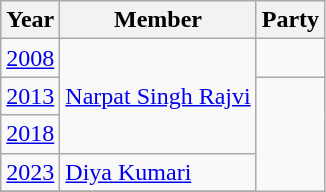<table class="wikitable sortable">
<tr>
<th>Year</th>
<th>Member</th>
<th colspan="2">Party</th>
</tr>
<tr>
<td><a href='#'>2008</a></td>
<td rowspan=3><a href='#'>Narpat Singh Rajvi</a></td>
<td></td>
</tr>
<tr>
<td><a href='#'>2013</a></td>
</tr>
<tr>
<td><a href='#'>2018</a></td>
</tr>
<tr>
<td><a href='#'>2023</a></td>
<td><a href='#'>Diya Kumari</a></td>
</tr>
<tr>
</tr>
</table>
